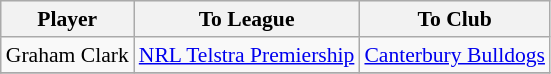<table class="wikitable" style="font-size:90%">
<tr bgcolor="#efefef">
<th width=" ">Player</th>
<th width=" ">To League</th>
<th width=" ">To Club</th>
</tr>
<tr>
<td>  Graham Clark</td>
<td><a href='#'>NRL Telstra Premiership</a></td>
<td> <a href='#'>Canterbury Bulldogs</a></td>
</tr>
<tr>
</tr>
</table>
